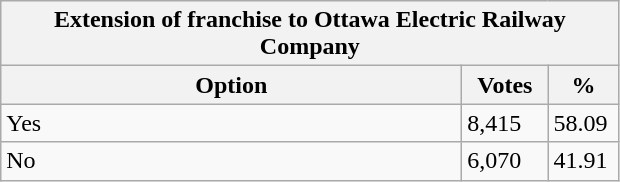<table class="wikitable">
<tr>
<th colspan="3">Extension of franchise to Ottawa Electric Railway Company</th>
</tr>
<tr>
<th style="width: 300px">Option</th>
<th style="width: 50px">Votes</th>
<th style="width: 40px">%</th>
</tr>
<tr>
<td>Yes</td>
<td>8,415</td>
<td>58.09</td>
</tr>
<tr>
<td>No</td>
<td>6,070</td>
<td>41.91</td>
</tr>
</table>
